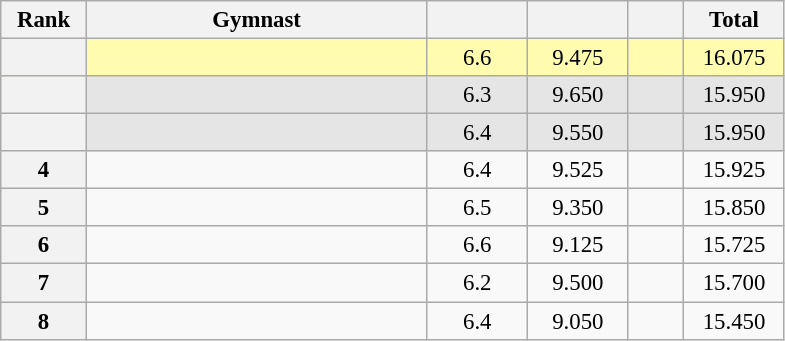<table class="wikitable sortable" style="text-align:center; font-size:95%">
<tr>
<th scope="col" style="width:50px;">Rank</th>
<th scope="col" style="width:220px;">Gymnast</th>
<th scope="col" style="width:60px;"></th>
<th scope="col" style="width:60px;"></th>
<th scope="col" style="width:30px;"></th>
<th scope="col" style="width:60px;">Total</th>
</tr>
<tr style="background:#fffcaf;">
<th scope=row style="text-align:center"></th>
<td style="text-align:left;"></td>
<td>6.6</td>
<td>9.475</td>
<td></td>
<td>16.075</td>
</tr>
<tr style="background:#e5e5e5;">
<th scope=row style="text-align:center"></th>
<td style="text-align:left;"></td>
<td>6.3</td>
<td>9.650</td>
<td></td>
<td>15.950</td>
</tr>
<tr style="background:#e5e5e5;">
<th scope=row style="text-align:center"></th>
<td style="text-align:left;"></td>
<td>6.4</td>
<td>9.550</td>
<td></td>
<td>15.950</td>
</tr>
<tr>
<th scope=row style="text-align:center">4</th>
<td style="text-align:left;"></td>
<td>6.4</td>
<td>9.525</td>
<td></td>
<td>15.925</td>
</tr>
<tr>
<th scope=row style="text-align:center">5</th>
<td style="text-align:left;"></td>
<td>6.5</td>
<td>9.350</td>
<td></td>
<td>15.850</td>
</tr>
<tr>
<th scope=row style="text-align:center">6</th>
<td style="text-align:left;"></td>
<td>6.6</td>
<td>9.125</td>
<td></td>
<td>15.725</td>
</tr>
<tr>
<th scope=row style="text-align:center">7</th>
<td style="text-align:left;"></td>
<td>6.2</td>
<td>9.500</td>
<td></td>
<td>15.700</td>
</tr>
<tr>
<th scope=row style="text-align:center">8</th>
<td style="text-align:left;"></td>
<td>6.4</td>
<td>9.050</td>
<td></td>
<td>15.450</td>
</tr>
</table>
